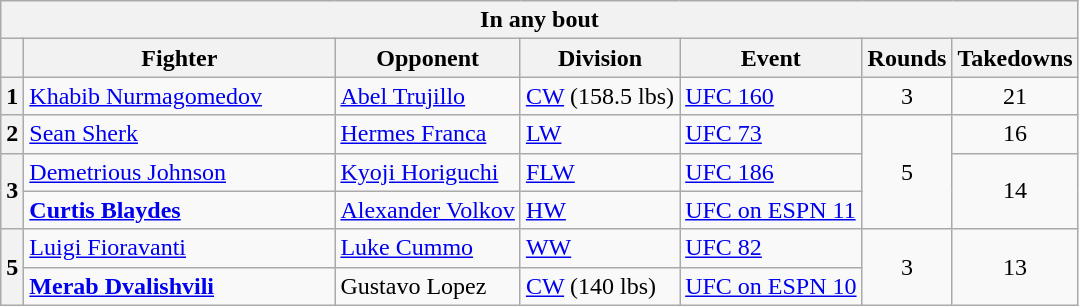<table class=wikitable>
<tr>
<th colspan=7>In any bout</th>
</tr>
<tr>
<th></th>
<th width=200>Fighter</th>
<th>Opponent</th>
<th>Division</th>
<th>Event</th>
<th>Rounds</th>
<th>Takedowns</th>
</tr>
<tr>
<th>1</th>
<td> <a href='#'>Khabib Nurmagomedov</a></td>
<td><a href='#'>Abel Trujillo</a></td>
<td><a href='#'>CW</a> (158.5 lbs)</td>
<td><a href='#'>UFC 160</a></td>
<td align=center>3</td>
<td align=center>21</td>
</tr>
<tr>
<th>2</th>
<td> <a href='#'>Sean Sherk</a></td>
<td><a href='#'>Hermes Franca</a></td>
<td><a href='#'>LW</a></td>
<td><a href='#'>UFC 73</a></td>
<td rowspan=3 align=center>5</td>
<td align=center>16</td>
</tr>
<tr>
<th rowspan=2>3</th>
<td> <a href='#'>Demetrious Johnson</a></td>
<td><a href='#'>Kyoji Horiguchi</a></td>
<td><a href='#'>FLW</a></td>
<td><a href='#'>UFC 186</a></td>
<td rowspan=2 align=center>14</td>
</tr>
<tr>
<td> <strong><a href='#'>Curtis Blaydes</a></strong></td>
<td><a href='#'>Alexander Volkov</a></td>
<td><a href='#'>HW</a></td>
<td><a href='#'>UFC on ESPN 11</a></td>
</tr>
<tr>
<th rowspan=2>5</th>
<td> <a href='#'>Luigi Fioravanti</a></td>
<td><a href='#'>Luke Cummo</a></td>
<td><a href='#'>WW</a></td>
<td><a href='#'>UFC 82</a></td>
<td rowspan=2 align=center>3</td>
<td rowspan=2 align=center>13</td>
</tr>
<tr>
<td> <strong><a href='#'>Merab Dvalishvili</a></strong></td>
<td>Gustavo Lopez</td>
<td><a href='#'>CW</a> (140 lbs)</td>
<td><a href='#'>UFC on ESPN 10</a></td>
</tr>
</table>
